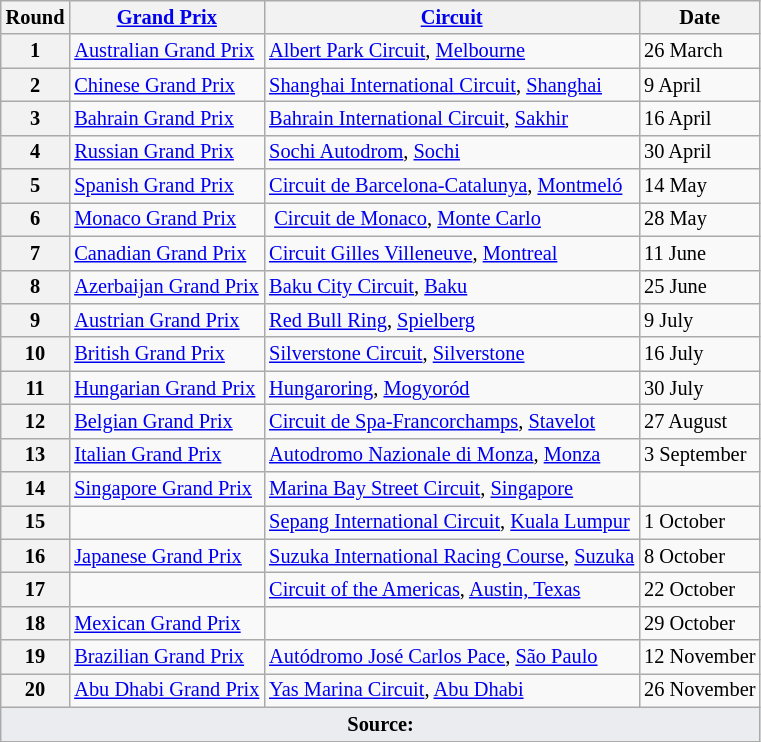<table class="wikitable" style="font-size: 85%;">
<tr>
<th>Round</th>
<th><a href='#'>Grand Prix</a></th>
<th><a href='#'>Circuit</a></th>
<th>Date</th>
</tr>
<tr>
<th>1</th>
<td><a href='#'>Australian Grand Prix</a></td>
<td> <a href='#'>Albert Park Circuit</a>, <a href='#'>Melbourne</a></td>
<td>26 March</td>
</tr>
<tr>
<th>2</th>
<td><a href='#'>Chinese Grand Prix</a></td>
<td> <a href='#'>Shanghai International Circuit</a>, <a href='#'>Shanghai</a></td>
<td>9 April</td>
</tr>
<tr>
<th>3</th>
<td><a href='#'>Bahrain Grand Prix</a></td>
<td> <a href='#'>Bahrain International Circuit</a>, <a href='#'>Sakhir</a></td>
<td>16 April</td>
</tr>
<tr>
<th>4</th>
<td><a href='#'>Russian Grand Prix</a></td>
<td> <a href='#'>Sochi Autodrom</a>, <a href='#'>Sochi</a></td>
<td>30 April</td>
</tr>
<tr>
<th>5</th>
<td><a href='#'>Spanish Grand Prix</a></td>
<td> <a href='#'>Circuit de Barcelona-Catalunya</a>, <a href='#'>Montmeló</a></td>
<td>14 May</td>
</tr>
<tr>
<th>6</th>
<td><a href='#'>Monaco Grand Prix</a></td>
<td>  <a href='#'>Circuit de Monaco</a>, <a href='#'>Monte Carlo</a></td>
<td>28 May</td>
</tr>
<tr>
<th>7</th>
<td><a href='#'>Canadian Grand Prix</a></td>
<td> <a href='#'>Circuit Gilles Villeneuve</a>, <a href='#'>Montreal</a></td>
<td>11 June</td>
</tr>
<tr>
<th>8</th>
<td><a href='#'>Azerbaijan Grand Prix</a></td>
<td> <a href='#'>Baku City Circuit</a>, <a href='#'>Baku</a></td>
<td>25 June</td>
</tr>
<tr>
<th>9</th>
<td><a href='#'>Austrian Grand Prix</a></td>
<td> <a href='#'>Red Bull Ring</a>, <a href='#'>Spielberg</a></td>
<td>9 July</td>
</tr>
<tr>
<th>10</th>
<td><a href='#'>British Grand Prix</a></td>
<td> <a href='#'>Silverstone Circuit</a>, <a href='#'>Silverstone</a></td>
<td>16 July</td>
</tr>
<tr>
<th>11</th>
<td><a href='#'>Hungarian Grand Prix</a></td>
<td> <a href='#'>Hungaroring</a>, <a href='#'>Mogyoród</a></td>
<td>30 July</td>
</tr>
<tr>
<th>12</th>
<td><a href='#'>Belgian Grand Prix</a></td>
<td> <a href='#'>Circuit de Spa-Francorchamps</a>, <a href='#'>Stavelot</a></td>
<td>27 August</td>
</tr>
<tr>
<th>13</th>
<td><a href='#'>Italian Grand Prix</a></td>
<td> <a href='#'>Autodromo Nazionale di Monza</a>, <a href='#'>Monza</a></td>
<td>3 September</td>
</tr>
<tr>
<th>14</th>
<td><a href='#'>Singapore Grand Prix</a></td>
<td> <a href='#'>Marina Bay Street Circuit</a>, <a href='#'>Singapore</a></td>
<td></td>
</tr>
<tr>
<th>15</th>
<td></td>
<td> <a href='#'>Sepang International Circuit</a>, <a href='#'>Kuala Lumpur</a></td>
<td>1 October</td>
</tr>
<tr>
<th>16</th>
<td><a href='#'>Japanese Grand Prix</a></td>
<td> <a href='#'>Suzuka International Racing Course</a>, <a href='#'>Suzuka</a></td>
<td>8 October</td>
</tr>
<tr>
<th>17</th>
<td></td>
<td> <a href='#'>Circuit of the Americas</a>, <a href='#'>Austin, Texas</a></td>
<td>22 October</td>
</tr>
<tr>
<th>18</th>
<td><a href='#'>Mexican Grand Prix</a></td>
<td></td>
<td>29 October</td>
</tr>
<tr>
<th>19</th>
<td><a href='#'>Brazilian Grand Prix</a></td>
<td> <a href='#'>Autódromo José Carlos Pace</a>, <a href='#'>São Paulo</a></td>
<td>12 November</td>
</tr>
<tr>
<th>20</th>
<td><a href='#'>Abu Dhabi Grand Prix</a></td>
<td> <a href='#'>Yas Marina Circuit</a>, <a href='#'>Abu Dhabi</a></td>
<td>26 November</td>
</tr>
<tr>
<td style="background-color:#EAECF0; text-align:center" colspan="4"><strong>Source:</strong> </td>
</tr>
</table>
